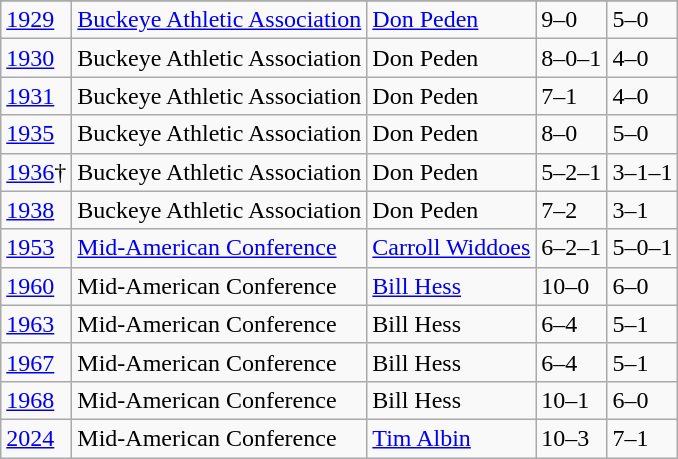<table class="wikitable">
<tr>
</tr>
<tr>
<td><a href='#'>1929</a></td>
<td><a href='#'>Buckeye Athletic Association</a></td>
<td><a href='#'>Don Peden</a></td>
<td>9–0</td>
<td>5–0</td>
</tr>
<tr>
<td><a href='#'>1930</a></td>
<td>Buckeye Athletic Association</td>
<td>Don Peden</td>
<td>8–0–1</td>
<td>4–0</td>
</tr>
<tr>
<td><a href='#'>1931</a></td>
<td>Buckeye Athletic Association</td>
<td>Don Peden</td>
<td>7–1</td>
<td>4–0</td>
</tr>
<tr>
<td><a href='#'>1935</a></td>
<td>Buckeye Athletic Association</td>
<td>Don Peden</td>
<td>8–0</td>
<td>5–0</td>
</tr>
<tr>
<td><a href='#'>1936</a>†</td>
<td>Buckeye Athletic Association</td>
<td>Don Peden</td>
<td>5–2–1</td>
<td>3–1–1</td>
</tr>
<tr>
<td><a href='#'>1938</a></td>
<td>Buckeye Athletic Association</td>
<td>Don Peden</td>
<td>7–2</td>
<td>3–1</td>
</tr>
<tr>
<td><a href='#'>1953</a></td>
<td><a href='#'>Mid-American Conference</a></td>
<td><a href='#'>Carroll Widdoes</a></td>
<td>6–2–1</td>
<td>5–0–1</td>
</tr>
<tr>
<td><a href='#'>1960</a></td>
<td>Mid-American Conference</td>
<td><a href='#'>Bill Hess</a></td>
<td>10–0</td>
<td>6–0</td>
</tr>
<tr>
<td><a href='#'>1963</a></td>
<td>Mid-American Conference</td>
<td>Bill Hess</td>
<td>6–4</td>
<td>5–1</td>
</tr>
<tr>
<td><a href='#'>1967</a></td>
<td>Mid-American Conference</td>
<td>Bill Hess</td>
<td>6–4</td>
<td>5–1</td>
</tr>
<tr>
<td><a href='#'>1968</a></td>
<td>Mid-American Conference</td>
<td>Bill Hess</td>
<td>10–1</td>
<td>6–0</td>
</tr>
<tr>
<td><a href='#'>2024</a></td>
<td>Mid-American Conference</td>
<td><a href='#'>Tim Albin</a></td>
<td>10–3</td>
<td>7–1</td>
</tr>
</table>
